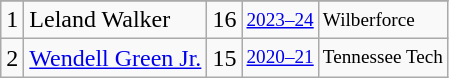<table class="wikitable">
<tr>
</tr>
<tr>
<td>1</td>
<td>Leland Walker</td>
<td>16</td>
<td style="font-size:80%;"><a href='#'>2023–24</a></td>
<td style="font-size:80%;">Wilberforce</td>
</tr>
<tr>
<td>2</td>
<td><a href='#'>Wendell Green Jr.</a></td>
<td>15</td>
<td style="font-size:80%;"><a href='#'>2020–21</a></td>
<td style="font-size:80%;">Tennessee Tech</td>
</tr>
</table>
